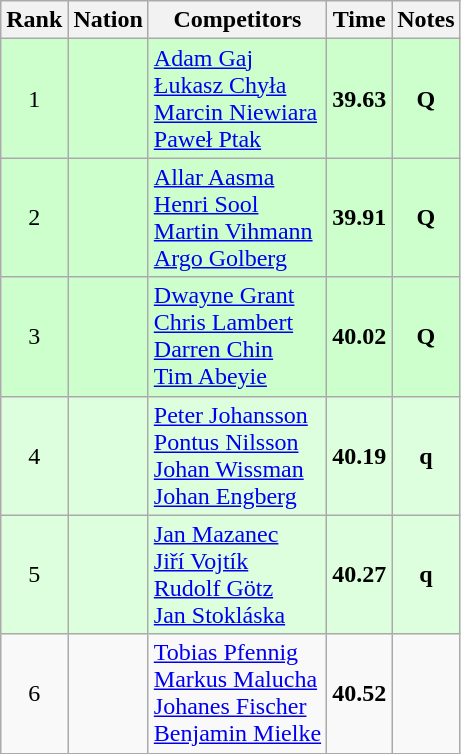<table class="wikitable sortable" style="text-align:center">
<tr>
<th>Rank</th>
<th>Nation</th>
<th>Competitors</th>
<th>Time</th>
<th>Notes</th>
</tr>
<tr bgcolor=ccffcc>
<td>1</td>
<td align=left></td>
<td align=left><a href='#'>Adam Gaj</a><br><a href='#'>Łukasz Chyła</a><br><a href='#'>Marcin Niewiara</a><br><a href='#'>Paweł Ptak</a></td>
<td><strong>39.63</strong></td>
<td><strong>Q</strong></td>
</tr>
<tr bgcolor=ccffcc>
<td>2</td>
<td align=left></td>
<td align=left><a href='#'>Allar Aasma</a><br><a href='#'>Henri Sool</a><br><a href='#'>Martin Vihmann</a><br><a href='#'>Argo Golberg</a></td>
<td><strong>39.91</strong></td>
<td><strong>Q</strong></td>
</tr>
<tr bgcolor=ccffcc>
<td>3</td>
<td align=left></td>
<td align=left><a href='#'>Dwayne Grant</a><br><a href='#'>Chris Lambert</a><br><a href='#'>Darren Chin</a><br><a href='#'>Tim Abeyie</a></td>
<td><strong>40.02</strong></td>
<td><strong>Q</strong></td>
</tr>
<tr bgcolor=ddffdd>
<td>4</td>
<td align=left></td>
<td align=left><a href='#'>Peter Johansson</a><br><a href='#'>Pontus Nilsson</a><br><a href='#'>Johan Wissman</a><br><a href='#'>Johan Engberg</a></td>
<td><strong>40.19</strong></td>
<td><strong>q</strong></td>
</tr>
<tr bgcolor=ddffdd>
<td>5</td>
<td align=left></td>
<td align=left><a href='#'>Jan Mazanec</a><br><a href='#'>Jiří Vojtík</a><br><a href='#'>Rudolf Götz</a><br><a href='#'>Jan Stokláska</a></td>
<td><strong>40.27</strong></td>
<td><strong>q</strong></td>
</tr>
<tr>
<td>6</td>
<td align=left></td>
<td align=left><a href='#'>Tobias Pfennig</a><br><a href='#'>Markus Malucha</a><br><a href='#'>Johanes Fischer</a><br><a href='#'>Benjamin Mielke</a></td>
<td><strong>40.52</strong></td>
<td></td>
</tr>
</table>
